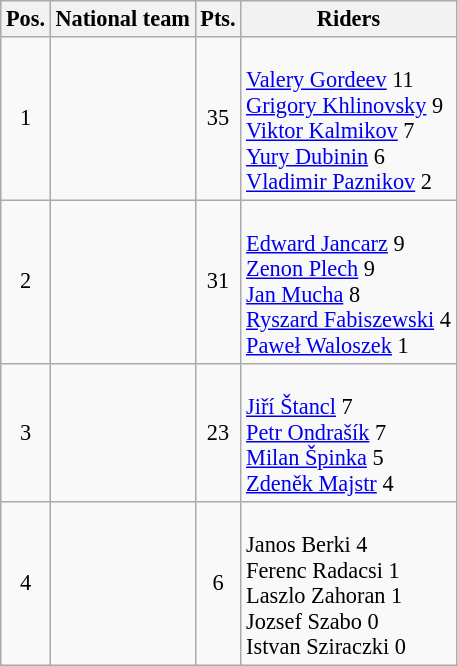<table class=wikitable style="font-size:93%;">
<tr>
<th>Pos.</th>
<th>National team</th>
<th>Pts.</th>
<th>Riders</th>
</tr>
<tr align=center >
<td>1</td>
<td align=left></td>
<td>35</td>
<td align=left><br><a href='#'>Valery Gordeev</a> 11<br>
<a href='#'>Grigory Khlinovsky</a> 9<br>
<a href='#'>Viktor Kalmikov</a> 7<br>
<a href='#'>Yury Dubinin</a> 6<br>
<a href='#'>Vladimir Paznikov</a> 2</td>
</tr>
<tr align=center >
<td>2</td>
<td align=left></td>
<td>31</td>
<td align=left><br><a href='#'>Edward Jancarz</a> 9<br>
<a href='#'>Zenon Plech</a> 9<br>
<a href='#'>Jan Mucha</a> 8<br>
<a href='#'>Ryszard Fabiszewski</a> 4<br>
<a href='#'>Paweł Waloszek</a> 1</td>
</tr>
<tr align=center>
<td>3</td>
<td align=left></td>
<td>23</td>
<td align=left><br><a href='#'>Jiří Štancl</a> 7<br>
<a href='#'>Petr Ondrašík</a> 7<br>
<a href='#'>Milan Špinka</a> 5<br>
<a href='#'>Zdeněk Majstr</a> 4<br></td>
</tr>
<tr align=center>
<td>4</td>
<td align=left></td>
<td>6</td>
<td align=left><br>Janos Berki 4<br>
Ferenc Radacsi 1<br>
Laszlo Zahoran 1<br>
Jozsef Szabo 0<br>
Istvan Sziraczki 0</td>
</tr>
</table>
